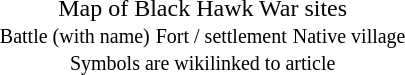<table style="text-align:center" align="right">
<tr>
<td></td>
</tr>
<tr>
<td>Map of Black Hawk War sites<br> <small>Battle (with name)</small>  <small>Fort / settlement</small>  <small>Native village</small><br><small>Symbols are wikilinked to article</small></td>
</tr>
</table>
